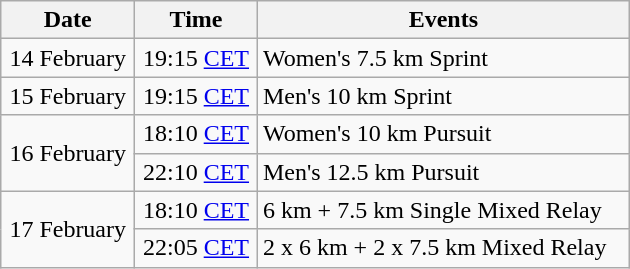<table class="wikitable" style="text-align: center" width="420">
<tr>
<th>Date</th>
<th>Time</th>
<th>Events</th>
</tr>
<tr>
<td>14 February</td>
<td>19:15 <a href='#'>CET</a></td>
<td style="text-align: left">Women's 7.5 km Sprint</td>
</tr>
<tr>
<td>15 February</td>
<td>19:15 <a href='#'>CET</a></td>
<td style="text-align: left">Men's 10 km Sprint</td>
</tr>
<tr>
<td rowspan=2>16 February</td>
<td>18:10 <a href='#'>CET</a></td>
<td style="text-align: left">Women's 10 km Pursuit</td>
</tr>
<tr>
<td>22:10 <a href='#'>CET</a></td>
<td style="text-align: left">Men's 12.5 km Pursuit</td>
</tr>
<tr>
<td rowspan=2>17 February</td>
<td>18:10 <a href='#'>CET</a></td>
<td style="text-align: left">6 km + 7.5 km Single Mixed Relay</td>
</tr>
<tr>
<td>22:05 <a href='#'>CET</a></td>
<td style="text-align: left">2 x 6 km + 2 x 7.5 km Mixed Relay</td>
</tr>
</table>
